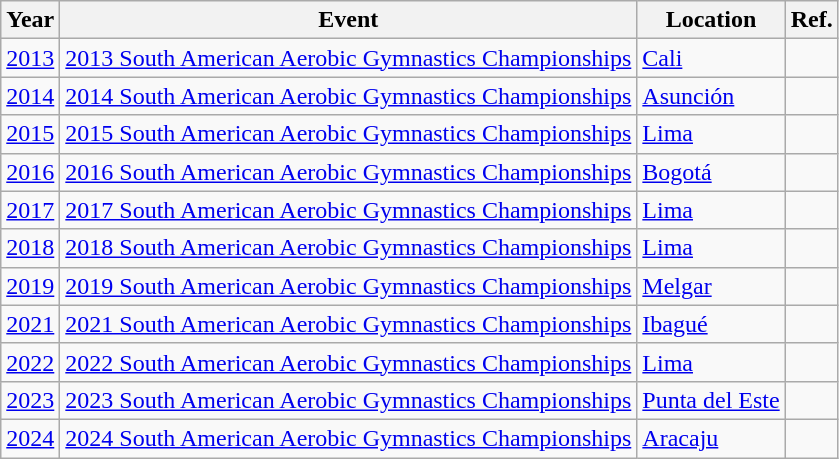<table class="wikitable sortable">
<tr>
<th>Year</th>
<th>Event</th>
<th>Location</th>
<th>Ref.</th>
</tr>
<tr>
<td><a href='#'>2013</a></td>
<td><a href='#'>2013 South American Aerobic Gymnastics Championships</a></td>
<td> <a href='#'>Cali</a></td>
<td></td>
</tr>
<tr>
<td><a href='#'>2014</a></td>
<td><a href='#'>2014 South American Aerobic Gymnastics Championships</a></td>
<td> <a href='#'>Asunción</a></td>
<td></td>
</tr>
<tr>
<td><a href='#'>2015</a></td>
<td><a href='#'>2015 South American Aerobic Gymnastics Championships</a></td>
<td> <a href='#'>Lima</a></td>
<td></td>
</tr>
<tr>
<td><a href='#'>2016</a></td>
<td><a href='#'>2016 South American Aerobic Gymnastics Championships</a></td>
<td> <a href='#'>Bogotá</a></td>
<td></td>
</tr>
<tr>
<td><a href='#'>2017</a></td>
<td><a href='#'>2017 South American Aerobic Gymnastics Championships</a></td>
<td> <a href='#'>Lima</a></td>
<td></td>
</tr>
<tr>
<td><a href='#'>2018</a></td>
<td><a href='#'>2018 South American Aerobic Gymnastics Championships</a></td>
<td> <a href='#'>Lima</a></td>
<td></td>
</tr>
<tr>
<td><a href='#'>2019</a></td>
<td><a href='#'>2019 South American Aerobic Gymnastics Championships</a></td>
<td> <a href='#'>Melgar</a></td>
<td></td>
</tr>
<tr>
<td><a href='#'>2021</a></td>
<td><a href='#'>2021 South American Aerobic Gymnastics Championships</a></td>
<td> <a href='#'>Ibagué</a></td>
<td></td>
</tr>
<tr>
<td><a href='#'>2022</a></td>
<td><a href='#'>2022 South American Aerobic Gymnastics Championships</a></td>
<td> <a href='#'>Lima</a></td>
<td></td>
</tr>
<tr>
<td><a href='#'>2023</a></td>
<td><a href='#'>2023 South American Aerobic Gymnastics Championships</a></td>
<td> <a href='#'>Punta del Este</a></td>
<td></td>
</tr>
<tr>
<td><a href='#'>2024</a></td>
<td><a href='#'>2024 South American Aerobic Gymnastics Championships</a></td>
<td> <a href='#'>Aracaju</a></td>
<td></td>
</tr>
</table>
